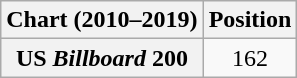<table class="wikitable plainrowheaders" style="text-align:center">
<tr>
<th scope="col">Chart (2010–2019)</th>
<th scope="col">Position</th>
</tr>
<tr>
<th scope="row">US <em>Billboard</em> 200</th>
<td>162</td>
</tr>
</table>
